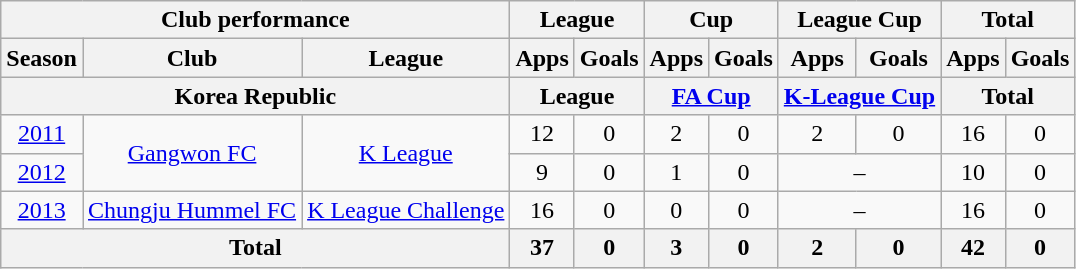<table class="wikitable" style="text-align:center;">
<tr>
<th colspan=3>Club performance</th>
<th colspan=2>League</th>
<th colspan=2>Cup</th>
<th colspan=2>League Cup</th>
<th colspan=2>Total</th>
</tr>
<tr>
<th>Season</th>
<th>Club</th>
<th>League</th>
<th>Apps</th>
<th>Goals</th>
<th>Apps</th>
<th>Goals</th>
<th>Apps</th>
<th>Goals</th>
<th>Apps</th>
<th>Goals</th>
</tr>
<tr>
<th colspan=3>Korea Republic</th>
<th colspan=2>League</th>
<th colspan=2><a href='#'>FA Cup</a></th>
<th colspan=2><a href='#'>K-League Cup</a></th>
<th colspan=2>Total</th>
</tr>
<tr>
<td><a href='#'>2011</a></td>
<td rowspan="2"><a href='#'>Gangwon FC</a></td>
<td rowspan="2"><a href='#'>K League</a></td>
<td>12</td>
<td>0</td>
<td>2</td>
<td>0</td>
<td>2</td>
<td>0</td>
<td>16</td>
<td>0</td>
</tr>
<tr>
<td><a href='#'>2012</a></td>
<td>9</td>
<td>0</td>
<td>1</td>
<td>0</td>
<td colspan=2>–</td>
<td>10</td>
<td>0</td>
</tr>
<tr>
<td><a href='#'>2013</a></td>
<td rowspan="1"><a href='#'>Chungju Hummel FC</a></td>
<td rowspan="1"><a href='#'>K League Challenge</a></td>
<td>16</td>
<td>0</td>
<td>0</td>
<td>0</td>
<td colspan="2">–</td>
<td>16</td>
<td>0</td>
</tr>
<tr>
<th colspan=3>Total</th>
<th>37</th>
<th>0</th>
<th>3</th>
<th>0</th>
<th>2</th>
<th>0</th>
<th>42</th>
<th>0</th>
</tr>
</table>
